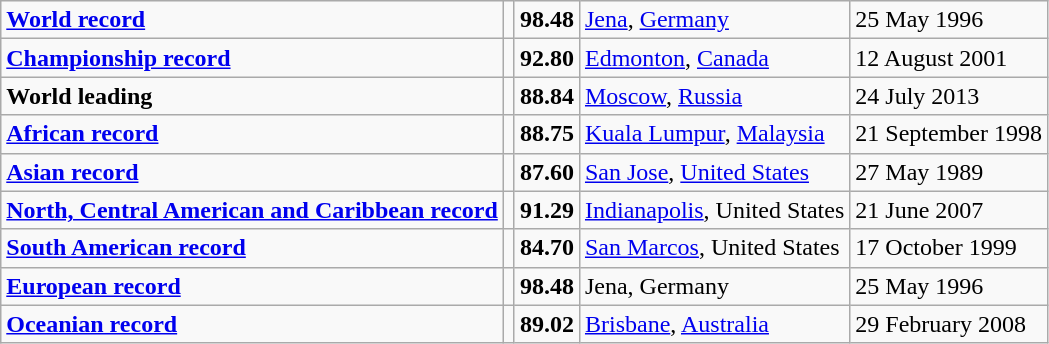<table class="wikitable">
<tr>
<td><strong><a href='#'>World record</a></strong></td>
<td></td>
<td><strong>98.48</strong></td>
<td> <a href='#'>Jena</a>, <a href='#'>Germany</a></td>
<td>25 May 1996</td>
</tr>
<tr>
<td><strong><a href='#'>Championship record</a></strong></td>
<td></td>
<td><strong>92.80</strong></td>
<td> <a href='#'>Edmonton</a>, <a href='#'>Canada</a></td>
<td>12 August 2001</td>
</tr>
<tr>
<td><strong>World leading</strong></td>
<td></td>
<td><strong>88.84 </strong></td>
<td> <a href='#'>Moscow</a>, <a href='#'>Russia</a></td>
<td>24 July 2013</td>
</tr>
<tr>
<td><strong><a href='#'>African record</a></strong></td>
<td></td>
<td><strong>88.75</strong></td>
<td> <a href='#'>Kuala Lumpur</a>, <a href='#'>Malaysia</a></td>
<td>21 September 1998</td>
</tr>
<tr>
<td><strong><a href='#'>Asian record</a></strong></td>
<td></td>
<td><strong>87.60</strong></td>
<td> <a href='#'>San Jose</a>, <a href='#'>United States</a></td>
<td>27 May 1989</td>
</tr>
<tr>
<td><strong><a href='#'>North, Central American and Caribbean record</a></strong></td>
<td></td>
<td><strong>91.29</strong></td>
<td> <a href='#'>Indianapolis</a>, United States</td>
<td>21 June 2007</td>
</tr>
<tr>
<td><strong><a href='#'>South American record</a></strong></td>
<td></td>
<td><strong>84.70</strong></td>
<td> <a href='#'>San Marcos</a>, United States</td>
<td>17 October 1999</td>
</tr>
<tr>
<td><strong><a href='#'>European record</a></strong></td>
<td></td>
<td><strong>98.48</strong></td>
<td> Jena, Germany</td>
<td>25 May 1996</td>
</tr>
<tr>
<td><strong><a href='#'>Oceanian record</a></strong></td>
<td></td>
<td><strong>89.02</strong></td>
<td> <a href='#'>Brisbane</a>, <a href='#'>Australia</a></td>
<td>29 February 2008</td>
</tr>
</table>
